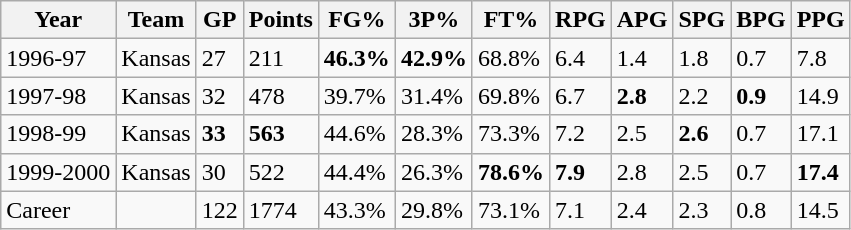<table class="wikitable">
<tr>
<th>Year</th>
<th>Team</th>
<th>GP</th>
<th>Points</th>
<th>FG%</th>
<th>3P%</th>
<th>FT%</th>
<th>RPG</th>
<th>APG</th>
<th>SPG</th>
<th>BPG</th>
<th>PPG</th>
</tr>
<tr>
<td>1996-97</td>
<td>Kansas</td>
<td>27</td>
<td>211</td>
<td><strong>46.3%</strong></td>
<td><strong>42.9%</strong></td>
<td>68.8%</td>
<td>6.4</td>
<td>1.4</td>
<td>1.8</td>
<td>0.7</td>
<td>7.8</td>
</tr>
<tr>
<td>1997-98</td>
<td>Kansas</td>
<td>32</td>
<td>478</td>
<td>39.7%</td>
<td>31.4%</td>
<td>69.8%</td>
<td>6.7</td>
<td><strong>2.8</strong></td>
<td>2.2</td>
<td><strong>0.9</strong></td>
<td>14.9</td>
</tr>
<tr>
<td>1998-99</td>
<td>Kansas</td>
<td><strong>33</strong></td>
<td><strong>563</strong></td>
<td>44.6%</td>
<td>28.3%</td>
<td>73.3%</td>
<td>7.2</td>
<td>2.5</td>
<td><strong>2.6</strong></td>
<td>0.7</td>
<td>17.1</td>
</tr>
<tr>
<td>1999-2000</td>
<td>Kansas</td>
<td>30</td>
<td>522</td>
<td>44.4%</td>
<td>26.3%</td>
<td><strong>78.6%</strong></td>
<td><strong>7.9</strong></td>
<td>2.8</td>
<td>2.5</td>
<td>0.7</td>
<td><strong>17.4</strong></td>
</tr>
<tr>
<td>Career</td>
<td></td>
<td>122</td>
<td>1774</td>
<td>43.3%</td>
<td>29.8%</td>
<td>73.1%</td>
<td>7.1</td>
<td>2.4</td>
<td>2.3</td>
<td>0.8</td>
<td>14.5</td>
</tr>
</table>
